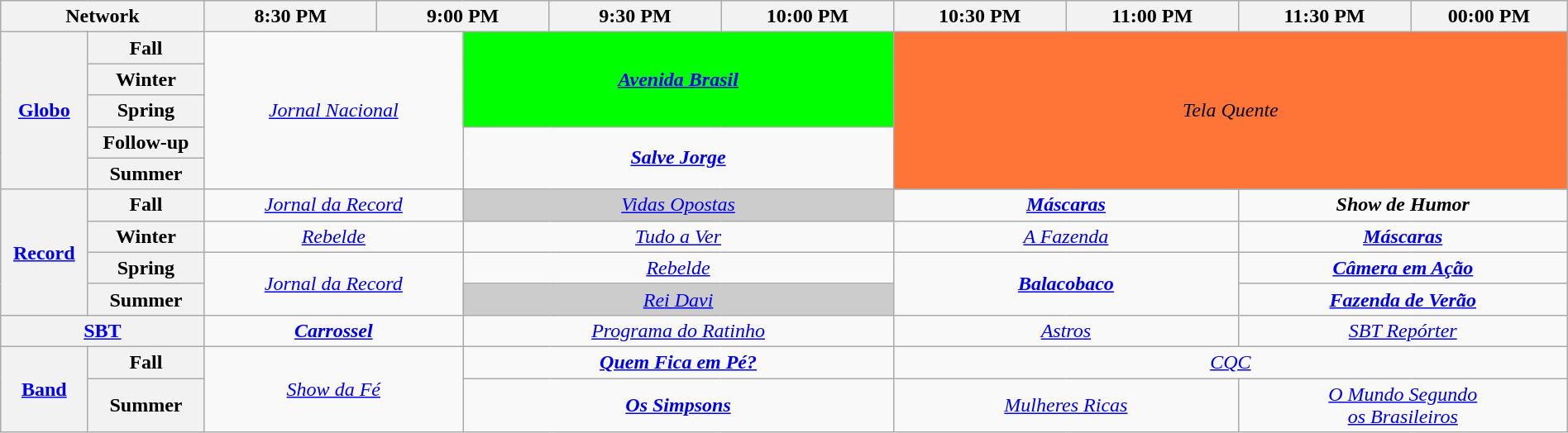<table class="wikitable" style="width:100%;margin-right:0;text-align:center">
<tr>
<th colspan=2 style="width:13%;">Network</th>
<th colspan=2 style="width:11%;">8:30 PM</th>
<th colspan=2 style="width:11%;">9:00 PM</th>
<th colspan=2 style="width:11%;">9:30 PM</th>
<th colspan=2 style="width:11%;">10:00 PM</th>
<th colspan=2 style="width:11%;">10:30 PM</th>
<th colspan=2 style="width:11%;">11:00 PM</th>
<th colspan=2 style="width:11%;">11:30 PM</th>
<th colspan=2 style="width:11%;">00:00 PM</th>
</tr>
<tr>
<th rowspan=5><a href='#'>Globo</a></th>
<th>Fall</th>
<td rowspan=5 colspan=3><em><a href='#'>Jornal Nacional</a></em></td>
<td rowspan=3 colspan=5 bgcolor="00FF00"><strong><em><a href='#'>Avenida Brasil</a></em></strong></td>
<td rowspan=5 colspan=8 bgcolor="FF7538"><em>Tela Quente</em></td>
</tr>
<tr>
<th>Winter</th>
</tr>
<tr>
<th>Spring</th>
</tr>
<tr>
<th>Follow-up</th>
<td rowspan=2 colspan=5><strong><em><a href='#'>Salve Jorge</a></em></strong></td>
</tr>
<tr>
<th>Summer</th>
</tr>
<tr>
<th rowspan=4><a href='#'>Record</a></th>
<th>Fall</th>
<td colspan=3><em><a href='#'>Jornal da Record</a></em></td>
<td colspan=5 bgcolor="CCCCCC"><em><a href='#'>Vidas Opostas</a></em></td>
<td colspan=4><strong><em><a href='#'>Máscaras</a></em></strong></td>
<td colspan=4><strong><em>Show de Humor</em></strong></td>
</tr>
<tr>
<th>Winter</th>
<td colspan=3><em><a href='#'>Rebelde</a></em></td>
<td colspan=5><em><a href='#'>Tudo a Ver</a></em></td>
<td colspan=4><em><a href='#'>A Fazenda</a></em></td>
<td colspan=4><strong><em><a href='#'>Máscaras</a></em></strong></td>
</tr>
<tr>
<th>Spring</th>
<td rowspan=2 colspan=3><em><a href='#'>Jornal da Record</a></em></td>
<td colspan=5><em><a href='#'>Rebelde</a></em></td>
<td rowspan=2 colspan=4><strong><em><a href='#'>Balacobaco</a></em></strong></td>
<td colspan=4><strong><em><a href='#'>Câmera em Ação</a></em></strong></td>
</tr>
<tr>
<th>Summer</th>
<td colspan=5 bgcolor="CCCCCC"><em><a href='#'>Rei Davi</a></em></td>
<td colspan=3><strong><em><a href='#'>Fazenda de Verão</a></em></strong></td>
</tr>
<tr>
<th colspan=2><a href='#'>SBT</a></th>
<td colspan=3><strong><em><a href='#'>Carrossel</a></em></strong></td>
<td colspan=5><em><a href='#'>Programa do Ratinho</a></em></td>
<td colspan=4><em><a href='#'>Astros</a></em></td>
<td colspan=4><em><a href='#'>SBT Repórter</a></em></td>
</tr>
<tr>
<th rowspan=2><a href='#'>Band</a></th>
<th>Fall</th>
<td rowspan=2 colspan=3><em><a href='#'>Show da Fé</a></em></td>
<td colspan=5><strong><em><a href='#'>Quem Fica em Pé?</a></em></strong></td>
<td colspan=8><em><a href='#'>CQC</a></em></td>
</tr>
<tr>
<th>Summer</th>
<td colspan=5><strong><em><a href='#'>Os Simpsons</a></em></strong></td>
<td colspan=4><em><a href='#'>Mulheres Ricas</a></em></td>
<td colspan=4><em><a href='#'>O Mundo Segundo<br>os Brasileiros</a></em></td>
</tr>
</table>
